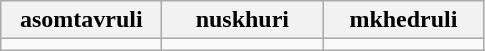<table class="wikitable" style="width:100">
<tr>
<th width="100">asomtavruli</th>
<th width="100">nuskhuri</th>
<th width="100">mkhedruli</th>
</tr>
<tr>
<td align="center"></td>
<td align="center"></td>
<td align="center"></td>
</tr>
</table>
